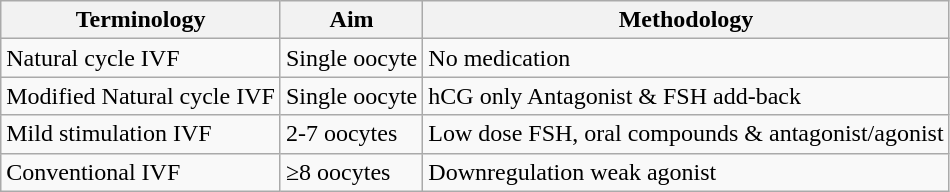<table class="wikitable">
<tr>
<th>Terminology</th>
<th>Aim</th>
<th>Methodology</th>
</tr>
<tr>
<td>Natural cycle IVF</td>
<td>Single oocyte</td>
<td>No medication</td>
</tr>
<tr>
<td>Modified Natural cycle IVF</td>
<td>Single oocyte</td>
<td>hCG only Antagonist & FSH add-back</td>
</tr>
<tr>
<td>Mild stimulation IVF</td>
<td>2-7 oocytes</td>
<td>Low dose FSH, oral compounds & antagonist/agonist</td>
</tr>
<tr>
<td>Conventional IVF</td>
<td>≥8 oocytes</td>
<td>Downregulation weak agonist</td>
</tr>
</table>
